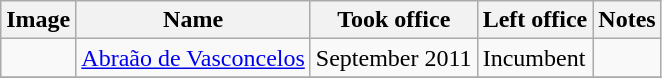<table class="wikitable">
<tr>
<th>Image</th>
<th>Name</th>
<th>Took office</th>
<th>Left office</th>
<th>Notes</th>
</tr>
<tr>
<td></td>
<td><a href='#'>Abraão de Vasconcelos</a></td>
<td>September 2011</td>
<td>Incumbent</td>
<td></td>
</tr>
<tr>
</tr>
</table>
